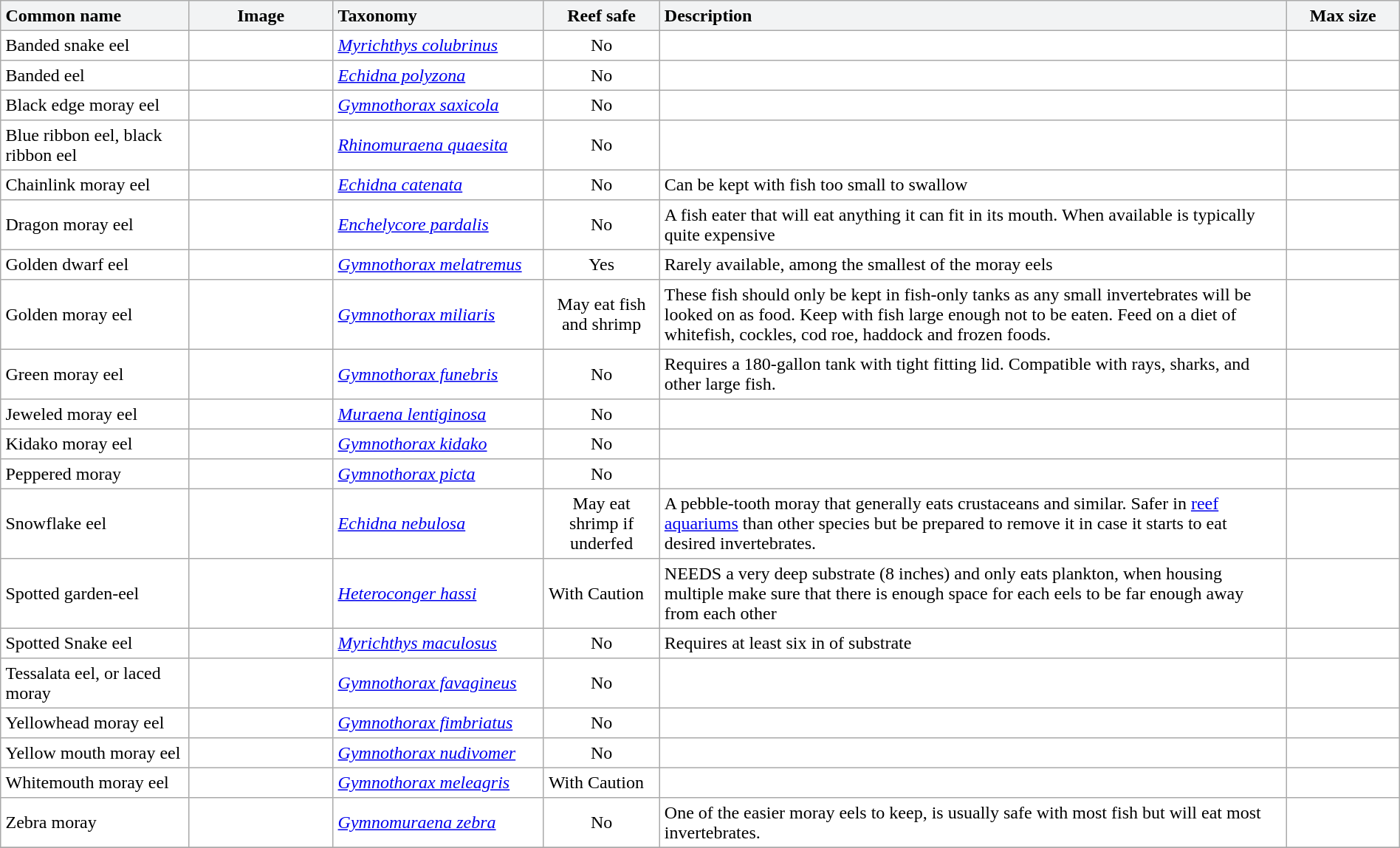<table class="sortable collapsible" cellpadding="4" width="100%" border="1" style="border:1px solid #aaa; border-collapse:collapse">
<tr>
<th align="left" style="background:#F2F3F4" width="170px">Common name</th>
<th style="background:#F2F3F4" width="130px" class="unsortable">Image</th>
<th align="left" style="background:#F2F3F4" width="190px">Taxonomy</th>
<th style="background:#F2F3F4" width="100px">Reef safe</th>
<th align="left" style="background:#F2F3F4" width="610px" class="unsortable">Description</th>
<th style="background:#F2F3F4" width="100px">Max size</th>
</tr>
<tr>
<td>Banded snake eel</td>
<td></td>
<td><em><a href='#'>Myrichthys colubrinus</a></em></td>
<td align="center">No</td>
<td></td>
<td align="center"></td>
</tr>
<tr>
<td>Banded eel</td>
<td></td>
<td><em><a href='#'>Echidna polyzona</a></em></td>
<td align="center">No</td>
<td></td>
<td align="center"></td>
</tr>
<tr>
<td>Black edge moray eel</td>
<td></td>
<td><em><a href='#'>Gymnothorax saxicola</a></em></td>
<td align="center">No</td>
<td></td>
<td align="center"></td>
</tr>
<tr>
<td>Blue ribbon eel, black ribbon eel</td>
<td></td>
<td><em><a href='#'>Rhinomuraena quaesita</a></em></td>
<td align="center">No</td>
<td></td>
<td align="center"></td>
</tr>
<tr>
<td>Chainlink moray eel</td>
<td></td>
<td><em><a href='#'>Echidna catenata</a></em></td>
<td align="center">No</td>
<td>Can be kept with fish too small to swallow</td>
<td align="center"></td>
</tr>
<tr>
<td>Dragon moray eel</td>
<td></td>
<td><em><a href='#'>Enchelycore pardalis</a></em></td>
<td align="center">No</td>
<td>A fish eater that will eat anything it can fit in its mouth. When available is typically quite expensive</td>
<td align="center"></td>
</tr>
<tr>
<td>Golden dwarf eel</td>
<td></td>
<td><em><a href='#'>Gymnothorax melatremus</a></em></td>
<td align="center">Yes</td>
<td>Rarely available, among the smallest of the moray eels</td>
<td align="center"></td>
</tr>
<tr>
<td>Golden moray eel</td>
<td></td>
<td><em><a href='#'>Gymnothorax miliaris</a></em></td>
<td align="center">May eat fish and shrimp</td>
<td>These fish should only be kept in fish-only tanks as any small invertebrates will be looked on as food. Keep with fish large enough not to be eaten. Feed on a diet of whitefish, cockles, cod roe, haddock and frozen foods.</td>
<td align="center"></td>
</tr>
<tr>
<td>Green moray eel</td>
<td></td>
<td><em><a href='#'>Gymnothorax funebris</a></em></td>
<td align="center">No</td>
<td>Requires a 180-gallon tank with tight fitting lid. Compatible with rays, sharks, and other large fish.</td>
<td align="center"></td>
</tr>
<tr>
<td>Jeweled moray eel</td>
<td></td>
<td><em><a href='#'>Muraena lentiginosa</a></em></td>
<td align="center">No</td>
<td></td>
<td align="center"></td>
</tr>
<tr>
<td>Kidako moray eel</td>
<td></td>
<td><em><a href='#'>Gymnothorax kidako</a></em></td>
<td align="center">No</td>
<td></td>
<td align="center"></td>
</tr>
<tr>
<td>Peppered moray</td>
<td></td>
<td><em><a href='#'>Gymnothorax picta</a></em></td>
<td align="center">No</td>
<td></td>
<td align="center"></td>
</tr>
<tr>
<td>Snowflake eel</td>
<td></td>
<td><em><a href='#'>Echidna nebulosa</a></em></td>
<td align="center">May eat shrimp if underfed</td>
<td>A pebble-tooth moray that generally eats crustaceans and similar. Safer in <a href='#'>reef aquariums</a> than other species but be prepared to remove it in case it starts to eat desired invertebrates.</td>
<td align="center"></td>
</tr>
<tr>
<td>Spotted garden-eel</td>
<td></td>
<td><em><a href='#'>Heteroconger hassi</a></em></td>
<td>With Caution</td>
<td>NEEDS a very deep substrate (8 inches) and only eats plankton, when housing multiple make sure that there is enough space for each eels to be far enough away from each other</td>
<td align="center"></td>
</tr>
<tr>
<td>Spotted Snake eel</td>
<td></td>
<td><em><a href='#'>Myrichthys maculosus</a></em></td>
<td align="center">No</td>
<td>Requires at least six in of substrate</td>
<td align="center"></td>
</tr>
<tr>
<td>Tessalata eel, or laced moray</td>
<td></td>
<td><em><a href='#'>Gymnothorax favagineus</a></em></td>
<td align="center">No</td>
<td></td>
<td align="center"></td>
</tr>
<tr>
<td>Yellowhead moray eel</td>
<td></td>
<td><em><a href='#'>Gymnothorax fimbriatus</a></em></td>
<td align="center">No</td>
<td></td>
<td align="center"></td>
</tr>
<tr>
<td>Yellow mouth moray eel</td>
<td></td>
<td><em><a href='#'>Gymnothorax nudivomer</a></em></td>
<td align="center">No</td>
<td></td>
<td align="center"></td>
</tr>
<tr>
<td>Whitemouth moray eel</td>
<td></td>
<td><em><a href='#'>Gymnothorax meleagris</a></em></td>
<td>With Caution</td>
<td></td>
<td align="center"></td>
</tr>
<tr>
<td>Zebra moray</td>
<td></td>
<td><em><a href='#'>Gymnomuraena zebra</a></em></td>
<td align="center">No</td>
<td>One of the easier moray eels to keep, is usually safe with most fish but will eat most invertebrates.</td>
<td align="center"></td>
</tr>
<tr>
</tr>
</table>
